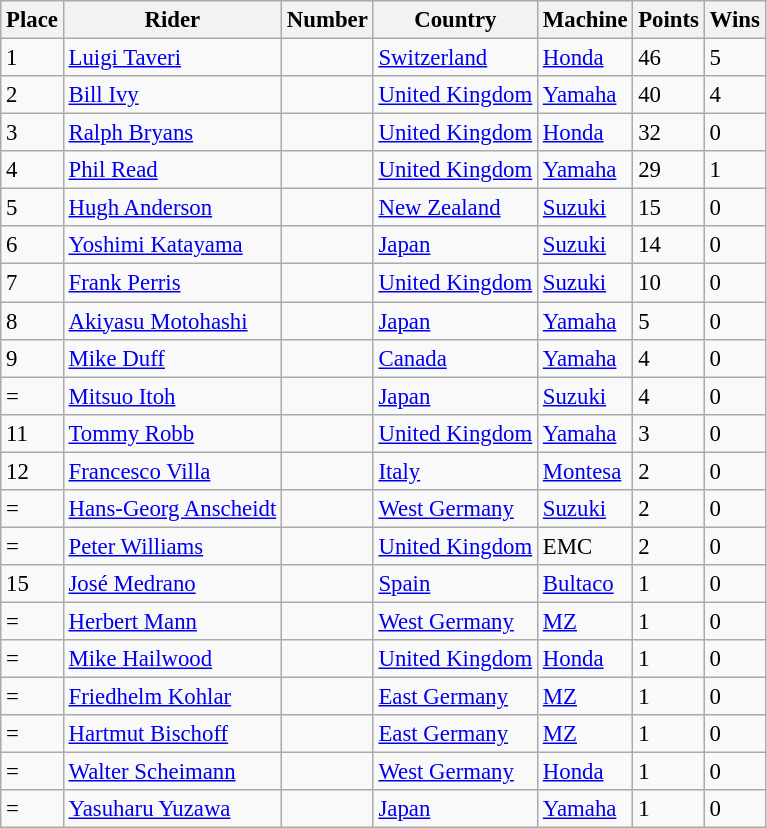<table class="wikitable" style="font-size: 95%;">
<tr>
<th>Place</th>
<th>Rider</th>
<th>Number</th>
<th>Country</th>
<th>Machine</th>
<th>Points</th>
<th>Wins</th>
</tr>
<tr>
<td>1</td>
<td> <a href='#'>Luigi Taveri</a></td>
<td></td>
<td><a href='#'>Switzerland</a></td>
<td><a href='#'>Honda</a></td>
<td>46</td>
<td>5</td>
</tr>
<tr>
<td>2</td>
<td> <a href='#'>Bill Ivy</a></td>
<td></td>
<td><a href='#'>United Kingdom</a></td>
<td><a href='#'>Yamaha</a></td>
<td>40</td>
<td>4</td>
</tr>
<tr>
<td>3</td>
<td> <a href='#'>Ralph Bryans</a></td>
<td></td>
<td><a href='#'>United Kingdom</a></td>
<td><a href='#'>Honda</a></td>
<td>32</td>
<td>0</td>
</tr>
<tr>
<td>4</td>
<td> <a href='#'>Phil Read</a></td>
<td></td>
<td><a href='#'>United Kingdom</a></td>
<td><a href='#'>Yamaha</a></td>
<td>29</td>
<td>1</td>
</tr>
<tr>
<td>5</td>
<td> <a href='#'>Hugh Anderson</a></td>
<td></td>
<td><a href='#'>New Zealand</a></td>
<td><a href='#'>Suzuki</a></td>
<td>15</td>
<td>0</td>
</tr>
<tr>
<td>6</td>
<td> <a href='#'>Yoshimi Katayama</a></td>
<td></td>
<td><a href='#'>Japan</a></td>
<td><a href='#'>Suzuki</a></td>
<td>14</td>
<td>0</td>
</tr>
<tr>
<td>7</td>
<td> <a href='#'>Frank Perris</a></td>
<td></td>
<td><a href='#'>United Kingdom</a></td>
<td><a href='#'>Suzuki</a></td>
<td>10</td>
<td>0</td>
</tr>
<tr>
<td>8</td>
<td> <a href='#'>Akiyasu Motohashi</a></td>
<td></td>
<td><a href='#'>Japan</a></td>
<td><a href='#'>Yamaha</a></td>
<td>5</td>
<td>0</td>
</tr>
<tr>
<td>9</td>
<td> <a href='#'>Mike Duff</a></td>
<td></td>
<td><a href='#'>Canada</a></td>
<td><a href='#'>Yamaha</a></td>
<td>4</td>
<td>0</td>
</tr>
<tr>
<td>=</td>
<td> <a href='#'>Mitsuo Itoh</a></td>
<td></td>
<td><a href='#'>Japan</a></td>
<td><a href='#'>Suzuki</a></td>
<td>4</td>
<td>0</td>
</tr>
<tr>
<td>11</td>
<td> <a href='#'>Tommy Robb</a></td>
<td></td>
<td><a href='#'>United Kingdom</a></td>
<td><a href='#'>Yamaha</a></td>
<td>3</td>
<td>0</td>
</tr>
<tr>
<td>12</td>
<td> <a href='#'>Francesco Villa</a></td>
<td></td>
<td><a href='#'>Italy</a></td>
<td><a href='#'>Montesa</a></td>
<td>2</td>
<td>0</td>
</tr>
<tr>
<td>=</td>
<td> <a href='#'>Hans-Georg Anscheidt</a></td>
<td></td>
<td><a href='#'>West Germany</a></td>
<td><a href='#'>Suzuki</a></td>
<td>2</td>
<td>0</td>
</tr>
<tr>
<td>=</td>
<td> <a href='#'>Peter Williams</a></td>
<td></td>
<td><a href='#'>United Kingdom</a></td>
<td>EMC</td>
<td>2</td>
<td>0</td>
</tr>
<tr>
<td>15</td>
<td> <a href='#'>José Medrano</a></td>
<td></td>
<td><a href='#'>Spain</a></td>
<td><a href='#'>Bultaco</a></td>
<td>1</td>
<td>0</td>
</tr>
<tr>
<td>=</td>
<td> <a href='#'>Herbert Mann</a></td>
<td></td>
<td><a href='#'>West Germany</a></td>
<td><a href='#'>MZ</a></td>
<td>1</td>
<td>0</td>
</tr>
<tr>
<td>=</td>
<td> <a href='#'>Mike Hailwood</a></td>
<td></td>
<td><a href='#'>United Kingdom</a></td>
<td><a href='#'>Honda</a></td>
<td>1</td>
<td>0</td>
</tr>
<tr>
<td>=</td>
<td> <a href='#'>Friedhelm Kohlar</a></td>
<td></td>
<td><a href='#'>East Germany</a></td>
<td><a href='#'>MZ</a></td>
<td>1</td>
<td>0</td>
</tr>
<tr>
<td>=</td>
<td> <a href='#'>Hartmut Bischoff</a></td>
<td></td>
<td><a href='#'>East Germany</a></td>
<td><a href='#'>MZ</a></td>
<td>1</td>
<td>0</td>
</tr>
<tr>
<td>=</td>
<td> <a href='#'>Walter Scheimann</a></td>
<td></td>
<td><a href='#'>West Germany</a></td>
<td><a href='#'>Honda</a></td>
<td>1</td>
<td>0</td>
</tr>
<tr>
<td>=</td>
<td> <a href='#'>Yasuharu Yuzawa</a></td>
<td></td>
<td><a href='#'>Japan</a></td>
<td><a href='#'>Yamaha</a></td>
<td>1</td>
<td>0</td>
</tr>
</table>
